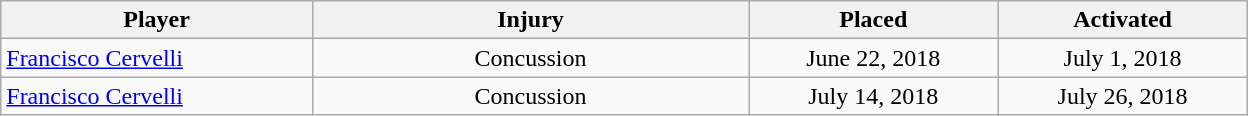<table class="wikitable" style="width:52em; border:0; text-align:center;">
<tr>
<th width=25%>Player</th>
<th width=35% class=unsortable>Injury</th>
<th width=20% class=unsortable>Placed</th>
<th width=20% class=unsortable>Activated</th>
</tr>
<tr>
<td align=left><a href='#'>Francisco Cervelli</a></td>
<td>Concussion</td>
<td>June 22, 2018</td>
<td>July 1, 2018</td>
</tr>
<tr>
<td align=left><a href='#'>Francisco Cervelli</a></td>
<td>Concussion</td>
<td>July 14, 2018</td>
<td>July 26, 2018</td>
</tr>
<tr>
</tr>
</table>
